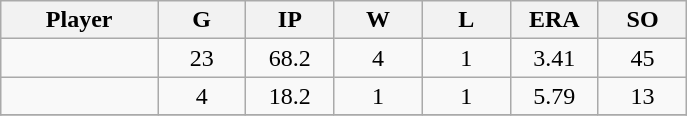<table class="wikitable sortable">
<tr>
<th bgcolor="#DDDDFF" width="16%">Player</th>
<th bgcolor="#DDDDFF" width="9%">G</th>
<th bgcolor="#DDDDFF" width="9%">IP</th>
<th bgcolor="#DDDDFF" width="9%">W</th>
<th bgcolor="#DDDDFF" width="9%">L</th>
<th bgcolor="#DDDDFF" width="9%">ERA</th>
<th bgcolor="#DDDDFF" width="9%">SO</th>
</tr>
<tr align="center">
<td></td>
<td>23</td>
<td>68.2</td>
<td>4</td>
<td>1</td>
<td>3.41</td>
<td>45</td>
</tr>
<tr align="center">
<td></td>
<td>4</td>
<td>18.2</td>
<td>1</td>
<td>1</td>
<td>5.79</td>
<td>13</td>
</tr>
<tr align="center">
</tr>
</table>
